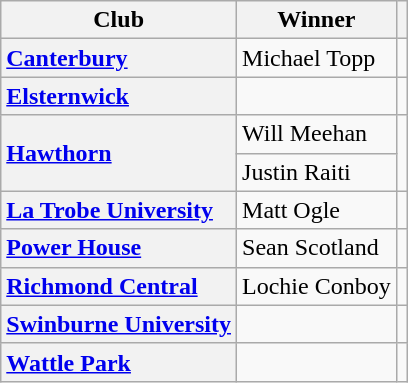<table class="wikitable plainrowheaders">
<tr>
<th>Club</th>
<th>Winner</th>
<th></th>
</tr>
<tr>
<th style="text-align:left"><a href='#'>Canterbury</a></th>
<td>Michael Topp</td>
<td align="center"></td>
</tr>
<tr>
<th style="text-align:left"><a href='#'>Elsternwick</a></th>
<td></td>
<td align="center"></td>
</tr>
<tr>
<th rowspan=2; style="text-align:left"><a href='#'>Hawthorn</a></th>
<td>Will Meehan</td>
<td rowspan=2; align="center"></td>
</tr>
<tr>
<td>Justin Raiti</td>
</tr>
<tr>
<th style="text-align:left"><a href='#'>La Trobe University</a></th>
<td>Matt Ogle</td>
<td align="center"></td>
</tr>
<tr>
<th style="text-align:left"><a href='#'>Power House</a></th>
<td>Sean Scotland</td>
<td align="center"></td>
</tr>
<tr>
<th style="text-align:left"><a href='#'>Richmond Central</a></th>
<td>Lochie Conboy</td>
<td align="center"></td>
</tr>
<tr>
<th style="text-align:left"><a href='#'>Swinburne University</a></th>
<td></td>
<td align="center"></td>
</tr>
<tr>
<th style="text-align:left"><a href='#'>Wattle Park</a></th>
<td></td>
<td align="center"></td>
</tr>
</table>
